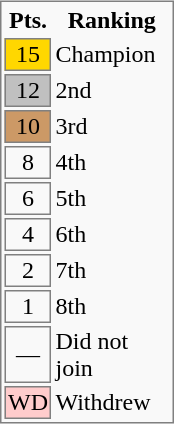<table bgcolor=#F9F9F9 style="float: right; border: 1px solid gray; margin: .46em 0 0 .2em;">
<tr>
<th width="25px">Pts.</th>
<th width="75px">Ranking</th>
</tr>
<tr>
<td bgcolor=gold align=center style="border: 1px solid gray;">15</td>
<td>Champion</td>
</tr>
<tr>
<td bgcolor=silver align=center style="border: 1px solid gray;">12</td>
<td>2nd</td>
</tr>
<tr>
<td bgcolor=#CC9966 align=center style="border: 1px solid gray;">10</td>
<td>3rd</td>
</tr>
<tr>
<td align=center style="border: 1px solid gray;">8</td>
<td>4th</td>
</tr>
<tr>
<td align=center style="border: 1px solid gray;">6</td>
<td>5th</td>
</tr>
<tr>
<td align=center style="border: 1px solid gray;">4</td>
<td>6th</td>
</tr>
<tr>
<td align=center style="border: 1px solid gray;">2</td>
<td>7th</td>
</tr>
<tr>
<td align=center style="border: 1px solid gray;">1</td>
<td>8th</td>
</tr>
<tr>
<td align=center style="border: 1px solid gray;">—</td>
<td>Did not join</td>
</tr>
<tr>
<td bgcolor=#FFCCCC align=center style="border: 1px solid gray;">WD</td>
<td>Withdrew</td>
</tr>
</table>
